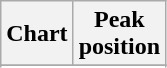<table class="wikitable sortable plainrowheaders" style="text-align:center">
<tr>
<th scope="col">Chart</th>
<th scope="col">Peak<br>position</th>
</tr>
<tr>
</tr>
<tr>
</tr>
<tr>
</tr>
<tr>
</tr>
<tr>
</tr>
<tr>
</tr>
<tr>
</tr>
<tr>
</tr>
<tr>
</tr>
<tr>
</tr>
</table>
